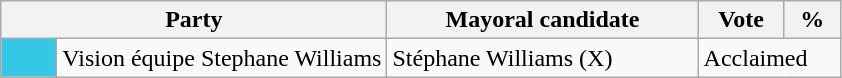<table class="wikitable">
<tr>
<th bgcolor="#DDDDFF" width="230px" colspan="2">Party</th>
<th bgcolor="#DDDDFF" width="200px">Mayoral candidate</th>
<th bgcolor="#DDDDFF" width="50px">Vote</th>
<th bgcolor="#DDDDFF" width="30px">%</th>
</tr>
<tr>
<td bgcolor=#35C7E6 width="30px"> </td>
<td>Vision équipe Stephane Williams</td>
<td>Stéphane Williams (X)</td>
<td colspan="2">Acclaimed</td>
</tr>
</table>
